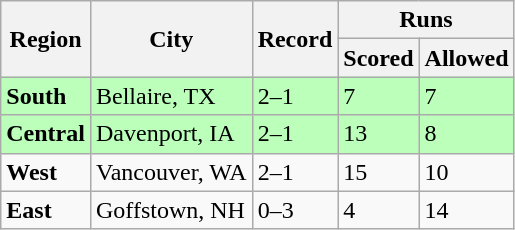<table class="wikitable">
<tr>
<th rowspan=2>Region</th>
<th rowspan=2>City</th>
<th rowspan=2>Record</th>
<th colspan=2>Runs</th>
</tr>
<tr>
<th>Scored</th>
<th>Allowed</th>
</tr>
<tr bgcolor=#bbffbb>
<td><strong>South</strong></td>
<td>Bellaire, TX</td>
<td>2–1</td>
<td>7</td>
<td>7</td>
</tr>
<tr bgcolor=#bbffbb>
<td><strong>Central</strong></td>
<td>Davenport, IA</td>
<td>2–1</td>
<td>13</td>
<td>8</td>
</tr>
<tr>
<td><strong>West</strong></td>
<td>Vancouver, WA</td>
<td>2–1</td>
<td>15</td>
<td>10</td>
</tr>
<tr>
<td><strong>East</strong></td>
<td>Goffstown, NH</td>
<td>0–3</td>
<td>4</td>
<td>14</td>
</tr>
</table>
